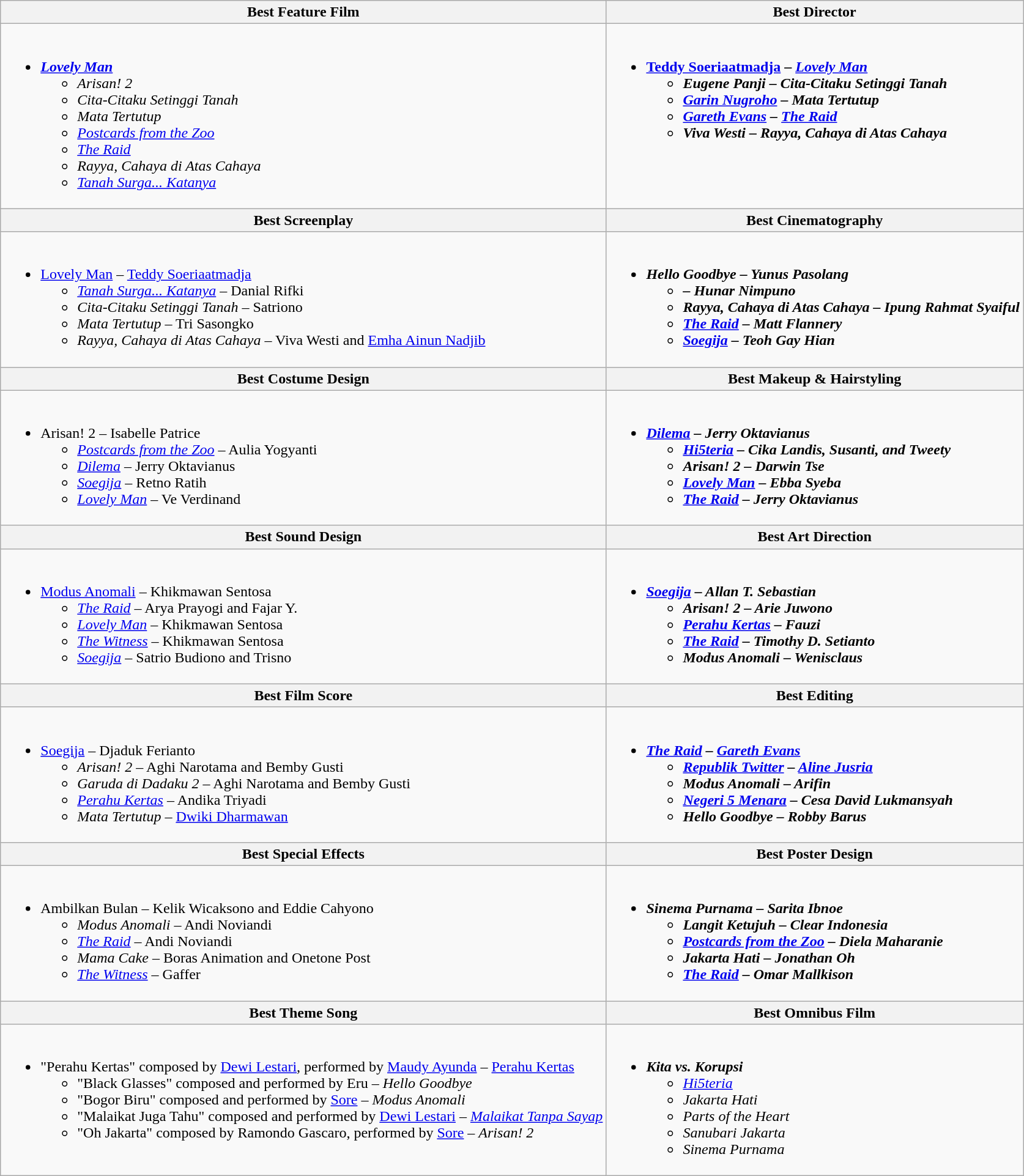<table class=wikitable style="width=100%">
<tr>
<th style="width=50%">Best Feature Film</th>
<th style="width=50%">Best Director</th>
</tr>
<tr>
<td valign= "top"><br><ul><li><strong><em><a href='#'>Lovely Man</a></em></strong><ul><li><em>Arisan! 2</em></li><li><em>Cita-Citaku Setinggi Tanah</em></li><li><em>Mata Tertutup</em></li><li><em><a href='#'>Postcards from the Zoo</a></em></li><li><em><a href='#'>The Raid</a></em></li><li><em>Rayya, Cahaya di Atas Cahaya</em></li><li><em><a href='#'>Tanah Surga... Katanya</a></em></li></ul></li></ul></td>
<td valign= "top"><br><ul><li><strong><a href='#'>Teddy Soeriaatmadja</a> – <em><a href='#'>Lovely Man</a><strong><em><ul><li>Eugene Panji – </em>Cita-Citaku Setinggi Tanah<em></li><li><a href='#'>Garin Nugroho</a> – </em>Mata Tertutup<em></li><li><a href='#'>Gareth Evans</a> – </em><a href='#'>The Raid</a><em></li><li>Viva Westi – </em>Rayya, Cahaya di Atas Cahaya<em></li></ul></li></ul></td>
</tr>
<tr>
<th style="width=50%">Best Screenplay</th>
<th style="width=50%">Best Cinematography</th>
</tr>
<tr>
<td valign= "top"><br><ul><li></em></strong><a href='#'>Lovely Man</a></em> – <a href='#'>Teddy Soeriaatmadja</a></strong><ul><li><em><a href='#'>Tanah Surga... Katanya</a></em> – Danial Rifki</li><li><em>Cita-Citaku Setinggi Tanah</em> – Satriono</li><li><em>Mata Tertutup</em> – Tri Sasongko</li><li><em>Rayya, Cahaya di Atas Cahaya</em> – Viva Westi and <a href='#'>Emha Ainun Nadjib</a></li></ul></li></ul></td>
<td valign= "top"><br><ul><li><strong><em>Hello Goodbye<em> – Yunus Pasolang<strong><ul><li></em><em> – Hunar Nimpuno</li><li></em>Rayya, Cahaya di Atas Cahaya<em> – Ipung Rahmat Syaiful</li><li></em><a href='#'>The Raid</a><em> – Matt Flannery</li><li></em><a href='#'>Soegija</a><em> – Teoh Gay Hian</li></ul></li></ul></td>
</tr>
<tr>
<th style="width=50%">Best Costume Design</th>
<th style="width=50%">Best Makeup & Hairstyling</th>
</tr>
<tr>
<td valign= "top"><br><ul><li></em></strong>Arisan! 2</em> – Isabelle Patrice</strong><ul><li><em><a href='#'>Postcards from the Zoo</a></em> – Aulia Yogyanti</li><li><em><a href='#'>Dilema</a></em> – Jerry Oktavianus</li><li><em><a href='#'>Soegija</a></em> – Retno Ratih</li><li><em><a href='#'>Lovely Man</a></em> – Ve Verdinand</li></ul></li></ul></td>
<td valign= "top"><br><ul><li><strong><em><a href='#'>Dilema</a><em> – Jerry Oktavianus<strong><ul><li></em><a href='#'>Hi5teria</a><em> – Cika Landis, Susanti, and Tweety</li><li></em>Arisan! 2<em> – Darwin Tse</li><li></em><a href='#'>Lovely Man</a><em> – Ebba Syeba</li><li></em><a href='#'>The Raid</a><em> – Jerry Oktavianus</li></ul></li></ul></td>
</tr>
<tr>
<th style="width=50%">Best Sound Design</th>
<th style="width=50%">Best Art Direction</th>
</tr>
<tr>
<td valign= "top"><br><ul><li></em></strong><a href='#'>Modus Anomali</a></em> – Khikmawan Sentosa</strong><ul><li><em><a href='#'>The Raid</a></em> – Arya Prayogi and Fajar Y.</li><li><em><a href='#'>Lovely Man</a></em> – Khikmawan Sentosa</li><li><em><a href='#'>The Witness</a></em> – Khikmawan Sentosa</li><li><em><a href='#'>Soegija</a></em> – Satrio Budiono and Trisno</li></ul></li></ul></td>
<td valign= "top"><br><ul><li><strong><em><a href='#'>Soegija</a><em> – Allan T. Sebastian<strong><ul><li></em>Arisan! 2<em> – Arie Juwono</li><li></em><a href='#'>Perahu Kertas</a><em> – Fauzi</li><li></em><a href='#'>The Raid</a><em> – Timothy D. Setianto</li><li></em>Modus Anomali<em> – Wenisclaus</li></ul></li></ul></td>
</tr>
<tr>
<th style="width=50%">Best Film Score</th>
<th style="width=50%">Best Editing</th>
</tr>
<tr>
<td valign= "top"><br><ul><li></em></strong><a href='#'>Soegija</a></em> – Djaduk Ferianto</strong><ul><li><em>Arisan! 2</em> – Aghi Narotama and Bemby Gusti</li><li><em>Garuda di Dadaku 2</em> – Aghi Narotama and Bemby Gusti</li><li><em><a href='#'>Perahu Kertas</a></em> – Andika Triyadi</li><li><em>Mata Tertutup</em> – <a href='#'>Dwiki Dharmawan</a></li></ul></li></ul></td>
<td valign= "top"><br><ul><li><strong><em><a href='#'>The Raid</a><em> – <a href='#'>Gareth Evans</a><strong><ul><li></em><a href='#'>Republik Twitter</a><em> – <a href='#'>Aline Jusria</a></li><li></em>Modus Anomali<em> – Arifin</li><li></em><a href='#'>Negeri 5 Menara</a><em> – Cesa David Lukmansyah</li><li></em>Hello Goodbye<em> – Robby Barus</li></ul></li></ul></td>
</tr>
<tr>
<th style="width=50%">Best Special Effects</th>
<th style="width=50%">Best Poster Design</th>
</tr>
<tr>
<td valign= "top"><br><ul><li></em></strong>Ambilkan Bulan</em> – Kelik Wicaksono and Eddie Cahyono</strong><ul><li><em>Modus Anomali</em> – Andi Noviandi</li><li><em><a href='#'>The Raid</a></em> – Andi Noviandi</li><li><em>Mama Cake</em> – Boras Animation and Onetone Post</li><li><em><a href='#'>The Witness</a></em> – Gaffer</li></ul></li></ul></td>
<td valign= "top"><br><ul><li><strong><em>Sinema Purnama<em> – Sarita Ibnoe<strong><ul><li></em>Langit Ketujuh<em> – Clear Indonesia</li><li></em><a href='#'>Postcards from the Zoo</a><em> – Diela Maharanie</li><li></em>Jakarta Hati<em> – Jonathan Oh</li><li></em><a href='#'>The Raid</a><em> – Omar Mallkison</li></ul></li></ul></td>
</tr>
<tr>
<th style="width=50%">Best Theme Song</th>
<th style="width=50%">Best Omnibus Film</th>
</tr>
<tr>
<td valign= "top"><br><ul><li></strong>"Perahu Kertas" composed by <a href='#'>Dewi Lestari</a>, performed by <a href='#'>Maudy Ayunda</a> – </em><a href='#'>Perahu Kertas</a></em></strong><ul><li>"Black Glasses" composed and performed by Eru – <em>Hello Goodbye</em></li><li>"Bogor Biru" composed and performed by <a href='#'>Sore</a> – <em>Modus Anomali</em></li><li>"Malaikat Juga Tahu" composed and performed by <a href='#'>Dewi Lestari</a> – <em><a href='#'>Malaikat Tanpa Sayap</a></em></li><li>"Oh Jakarta" composed by Ramondo Gascaro, performed by <a href='#'>Sore</a> – <em>Arisan! 2</em></li></ul></li></ul></td>
<td valign= "top"><br><ul><li><strong><em>Kita vs. Korupsi</em></strong><ul><li><em><a href='#'>Hi5teria</a></em></li><li><em>Jakarta Hati</em></li><li><em>Parts of the Heart</em></li><li><em>Sanubari Jakarta</em></li><li><em>Sinema Purnama</em></li></ul></li></ul></td>
</tr>
</table>
